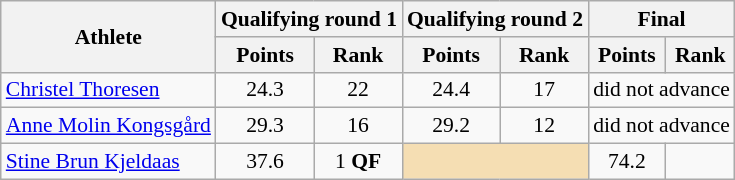<table class="wikitable" style="font-size:90%">
<tr>
<th rowspan="2">Athlete</th>
<th colspan="2">Qualifying round 1</th>
<th colspan="2">Qualifying round 2</th>
<th colspan="2">Final</th>
</tr>
<tr>
<th>Points</th>
<th>Rank</th>
<th>Points</th>
<th>Rank</th>
<th>Points</th>
<th>Rank</th>
</tr>
<tr>
<td><a href='#'>Christel Thoresen</a></td>
<td align="center">24.3</td>
<td align="center">22</td>
<td align="center">24.4</td>
<td align="center">17</td>
<td colspan="2">did not advance</td>
</tr>
<tr>
<td><a href='#'>Anne Molin Kongsgård</a></td>
<td align="center">29.3</td>
<td align="center">16</td>
<td align="center">29.2</td>
<td align="center">12</td>
<td colspan="2">did not advance</td>
</tr>
<tr>
<td><a href='#'>Stine Brun Kjeldaas</a></td>
<td align="center">37.6</td>
<td align="center">1 <strong>QF</strong></td>
<td colspan="2" bgcolor="wheat"></td>
<td align="center">74.2</td>
<td align="center"></td>
</tr>
</table>
